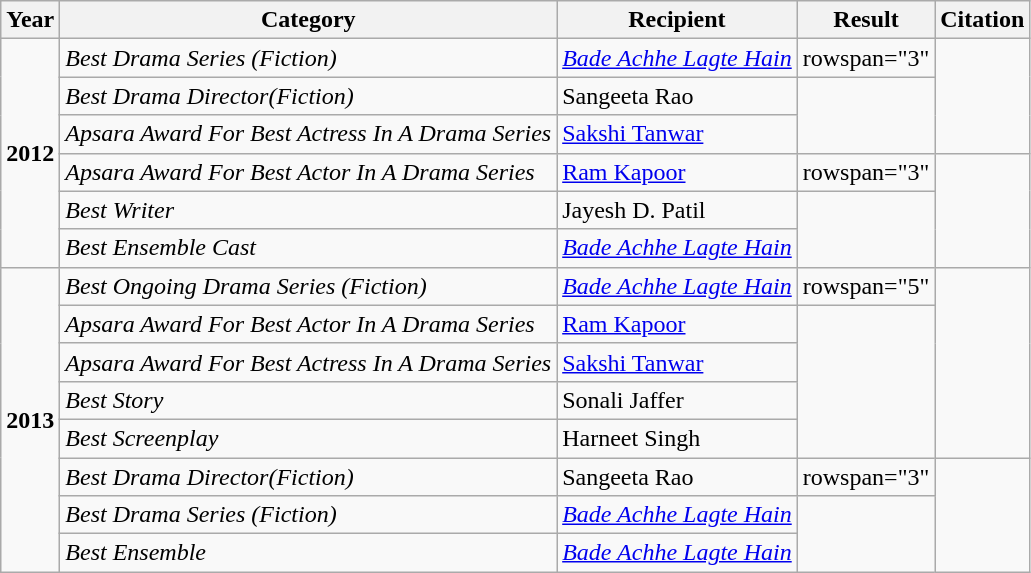<table class="wikitable">
<tr>
<th>Year</th>
<th>Category</th>
<th>Recipient</th>
<th>Result</th>
<th>Citation</th>
</tr>
<tr>
<td rowspan="6"><strong>2012</strong></td>
<td><em>Best Drama Series (Fiction)</em></td>
<td><em><a href='#'>Bade Achhe Lagte Hain</a></em></td>
<td>rowspan="3" </td>
<td rowspan="3"></td>
</tr>
<tr>
<td><em>Best Drama Director(Fiction)</em></td>
<td>Sangeeta Rao</td>
</tr>
<tr>
<td><em>Apsara Award For Best Actress In A Drama Series</em></td>
<td><a href='#'>Sakshi Tanwar</a></td>
</tr>
<tr>
<td><em>Apsara Award For Best Actor In A Drama Series</em></td>
<td><a href='#'>Ram Kapoor</a></td>
<td>rowspan="3" </td>
<td rowspan="3"></td>
</tr>
<tr>
<td><em>Best Writer</em></td>
<td>Jayesh D. Patil</td>
</tr>
<tr>
<td><em>Best Ensemble Cast</em></td>
<td><em><a href='#'>Bade Achhe Lagte Hain</a></em></td>
</tr>
<tr>
<td rowspan="8"><strong>2013</strong></td>
<td><em>Best Ongoing Drama Series (Fiction)</em></td>
<td><em><a href='#'>Bade Achhe Lagte Hain</a></em></td>
<td>rowspan="5" </td>
<td rowspan="5"></td>
</tr>
<tr>
<td><em>Apsara Award For Best Actor In A Drama Series</em></td>
<td><a href='#'>Ram Kapoor</a></td>
</tr>
<tr>
<td><em>Apsara Award For Best Actress In A Drama Series</em></td>
<td><a href='#'>Sakshi Tanwar</a></td>
</tr>
<tr>
<td><em>Best Story</em></td>
<td>Sonali Jaffer</td>
</tr>
<tr>
<td><em>Best Screenplay</em></td>
<td>Harneet Singh</td>
</tr>
<tr>
<td><em>Best Drama Director(Fiction)</em></td>
<td>Sangeeta Rao</td>
<td>rowspan="3" </td>
<td rowspan="3"></td>
</tr>
<tr>
<td><em>Best Drama Series (Fiction)</em></td>
<td><em><a href='#'>Bade Achhe Lagte Hain</a></em></td>
</tr>
<tr>
<td><em>Best Ensemble</em></td>
<td><em><a href='#'>Bade Achhe Lagte Hain</a></em></td>
</tr>
</table>
